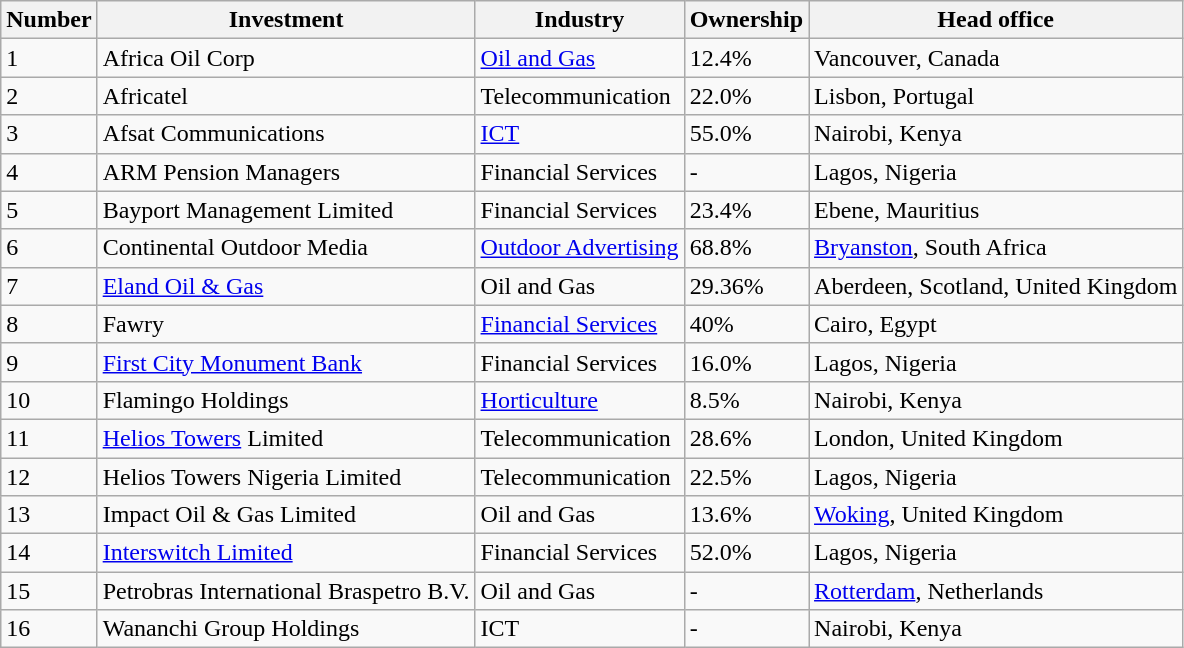<table class="wikitable">
<tr>
<th>Number</th>
<th>Investment</th>
<th>Industry</th>
<th>Ownership</th>
<th>Head office</th>
</tr>
<tr>
<td>1</td>
<td>Africa Oil Corp</td>
<td><a href='#'>Oil and Gas</a></td>
<td>12.4%</td>
<td>Vancouver, Canada</td>
</tr>
<tr>
<td>2</td>
<td>Africatel</td>
<td>Telecommunication</td>
<td>22.0%</td>
<td>Lisbon, Portugal</td>
</tr>
<tr>
<td>3</td>
<td>Afsat Communications</td>
<td><a href='#'>ICT</a></td>
<td>55.0%</td>
<td>Nairobi, Kenya</td>
</tr>
<tr>
<td>4</td>
<td>ARM Pension Managers</td>
<td>Financial Services</td>
<td>-</td>
<td>Lagos, Nigeria</td>
</tr>
<tr>
<td>5</td>
<td>Bayport Management Limited</td>
<td>Financial Services</td>
<td>23.4%</td>
<td>Ebene, Mauritius</td>
</tr>
<tr>
<td>6</td>
<td>Continental Outdoor Media</td>
<td><a href='#'>Outdoor Advertising</a></td>
<td>68.8%</td>
<td><a href='#'>Bryanston</a>, South Africa</td>
</tr>
<tr>
<td>7</td>
<td><a href='#'>Eland Oil & Gas</a></td>
<td>Oil and Gas</td>
<td>29.36%</td>
<td>Aberdeen, Scotland, United Kingdom</td>
</tr>
<tr>
<td>8</td>
<td>Fawry</td>
<td><a href='#'>Financial Services</a></td>
<td>40%</td>
<td>Cairo, Egypt</td>
</tr>
<tr>
<td>9</td>
<td><a href='#'>First City Monument Bank</a></td>
<td>Financial Services</td>
<td>16.0%</td>
<td>Lagos, Nigeria</td>
</tr>
<tr>
<td>10</td>
<td>Flamingo Holdings</td>
<td><a href='#'>Horticulture</a></td>
<td>8.5%</td>
<td>Nairobi, Kenya</td>
</tr>
<tr>
<td>11</td>
<td><a href='#'>Helios Towers</a> Limited</td>
<td>Telecommunication</td>
<td>28.6%</td>
<td>London, United Kingdom</td>
</tr>
<tr>
<td>12</td>
<td>Helios Towers Nigeria Limited</td>
<td>Telecommunication</td>
<td>22.5%</td>
<td>Lagos, Nigeria</td>
</tr>
<tr>
<td>13</td>
<td>Impact Oil & Gas Limited</td>
<td>Oil and Gas</td>
<td>13.6%</td>
<td><a href='#'>Woking</a>, United Kingdom</td>
</tr>
<tr>
<td>14</td>
<td><a href='#'>Interswitch Limited</a></td>
<td>Financial Services</td>
<td>52.0%</td>
<td>Lagos, Nigeria</td>
</tr>
<tr>
<td>15</td>
<td>Petrobras International Braspetro B.V.</td>
<td>Oil and Gas</td>
<td>-</td>
<td><a href='#'>Rotterdam</a>, Netherlands</td>
</tr>
<tr>
<td>16</td>
<td>Wananchi Group Holdings</td>
<td>ICT</td>
<td>-</td>
<td>Nairobi, Kenya</td>
</tr>
</table>
